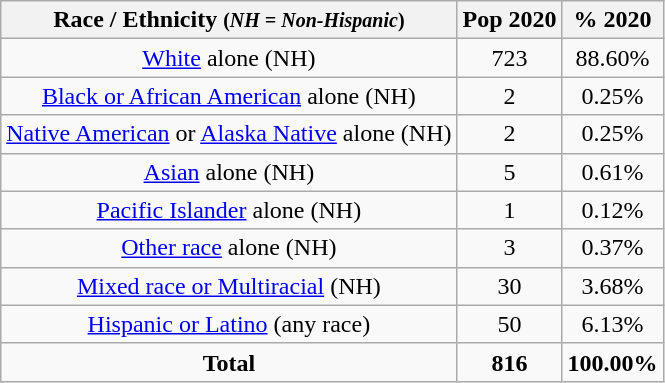<table class="wikitable" style="text-align:center;">
<tr>
<th>Race / Ethnicity <small>(<em>NH = Non-Hispanic</em>)</small></th>
<th>Pop 2020</th>
<th>% 2020</th>
</tr>
<tr>
<td><a href='#'>White</a> alone (NH)</td>
<td>723</td>
<td>88.60%</td>
</tr>
<tr>
<td><a href='#'>Black or African American</a> alone (NH)</td>
<td>2</td>
<td>0.25%</td>
</tr>
<tr>
<td><a href='#'>Native American</a> or <a href='#'>Alaska Native</a> alone (NH)</td>
<td>2</td>
<td>0.25%</td>
</tr>
<tr>
<td><a href='#'>Asian</a> alone (NH)</td>
<td>5</td>
<td>0.61%</td>
</tr>
<tr>
<td><a href='#'>Pacific Islander</a> alone (NH)</td>
<td>1</td>
<td>0.12%</td>
</tr>
<tr>
<td><a href='#'>Other race</a> alone (NH)</td>
<td>3</td>
<td>0.37%</td>
</tr>
<tr>
<td><a href='#'>Mixed race or Multiracial</a> (NH)</td>
<td>30</td>
<td>3.68%</td>
</tr>
<tr>
<td><a href='#'>Hispanic or Latino</a> (any race)</td>
<td>50</td>
<td>6.13%</td>
</tr>
<tr>
<td><strong>Total</strong></td>
<td><strong>816</strong></td>
<td><strong>100.00%</strong></td>
</tr>
</table>
